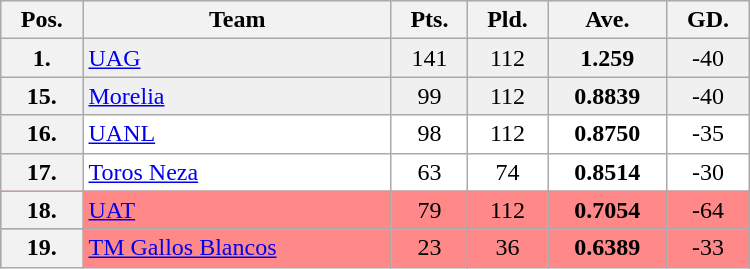<table class="wikitable"style="border: 1px solid #ffffff; background-color: #f0f0f0" cellspacing="1" cellpadding="1" width="500">
<tr bgcolor="#EFEFEF">
<th align="center">Pos.</th>
<th align="center">Team</th>
<th align="center">Pts.</th>
<th align="center">Pld.</th>
<th align="center">Ave.</th>
<th align="center">GD.</th>
</tr>
<tr align="left" valign="top">
<th align="center">1.</th>
<td><a href='#'>UAG</a></td>
<td align="center">141</td>
<td align="center">112</td>
<td align="center"><strong>1.259</strong></td>
<td align="center">-40</td>
</tr>
<tr align="left" valign="top">
<th align="center">15.</th>
<td><a href='#'>Morelia</a></td>
<td align="center">99</td>
<td align="center">112</td>
<td align="center"><strong>0.8839</strong></td>
<td align="center">-40</td>
</tr>
<tr align="left" valign="top" bgcolor="ffffff">
<th align="center">16.</th>
<td><a href='#'>UANL</a></td>
<td align="center">98</td>
<td align="center">112</td>
<td align="center"><strong>0.8750</strong></td>
<td align="center">-35</td>
</tr>
<tr align="left" valign="top" bgcolor="ffffff">
<th align="center">17.</th>
<td><a href='#'>Toros Neza</a></td>
<td align="center">63</td>
<td align="center">74</td>
<td align="center"><strong>0.8514</strong></td>
<td align="center">-30</td>
</tr>
<tr align="left" valign="top" bgcolor="ff8888">
<th align="center">18.</th>
<td><a href='#'>UAT</a></td>
<td align="center">79</td>
<td align="center">112</td>
<td align="center"><strong>0.7054</strong></td>
<td align="center">-64</td>
</tr>
<tr align="left" valign="top" bgcolor="ff8888">
<th align="center">19.</th>
<td><a href='#'>TM Gallos Blancos</a></td>
<td align="center">23</td>
<td align="center">36</td>
<td align="center"><strong>0.6389</strong></td>
<td align="center">-33</td>
</tr>
</table>
